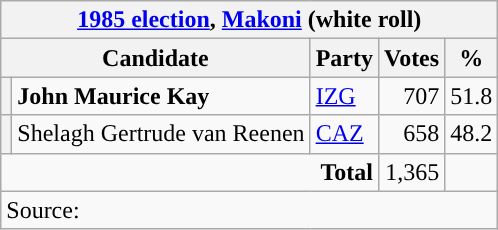<table class="wikitable">
<tr>
<th colspan="5"><a href='#'>1985 election</a>, <a href='#'>Makoni</a> (white roll)</th>
</tr>
<tr>
<th colspan="2">Candidate</th>
<th>Party</th>
<th>Votes</th>
<th>%</th>
</tr>
<tr>
<th style="background-color: "></th>
<td><strong>John Maurice Kay</strong></td>
<td><a href='#'>IZG</a></td>
<td style="text-align:right">707</td>
<td style="text-align:right">51.8</td>
</tr>
<tr>
<th style="background-color: "></th>
<td>Shelagh Gertrude van Reenen</td>
<td><a href='#'>CAZ</a></td>
<td style="text-align:right">658</td>
<td style="text-align:right">48.2</td>
</tr>
<tr>
<td colspan="3" style="text-align:right"><strong>Total</strong></td>
<td style="text-align:right">1,365</td>
<td style="text-align:right"></td>
</tr>
<tr>
<td colspan="5" style="text-align:left">Source:</td>
</tr>
</table>
